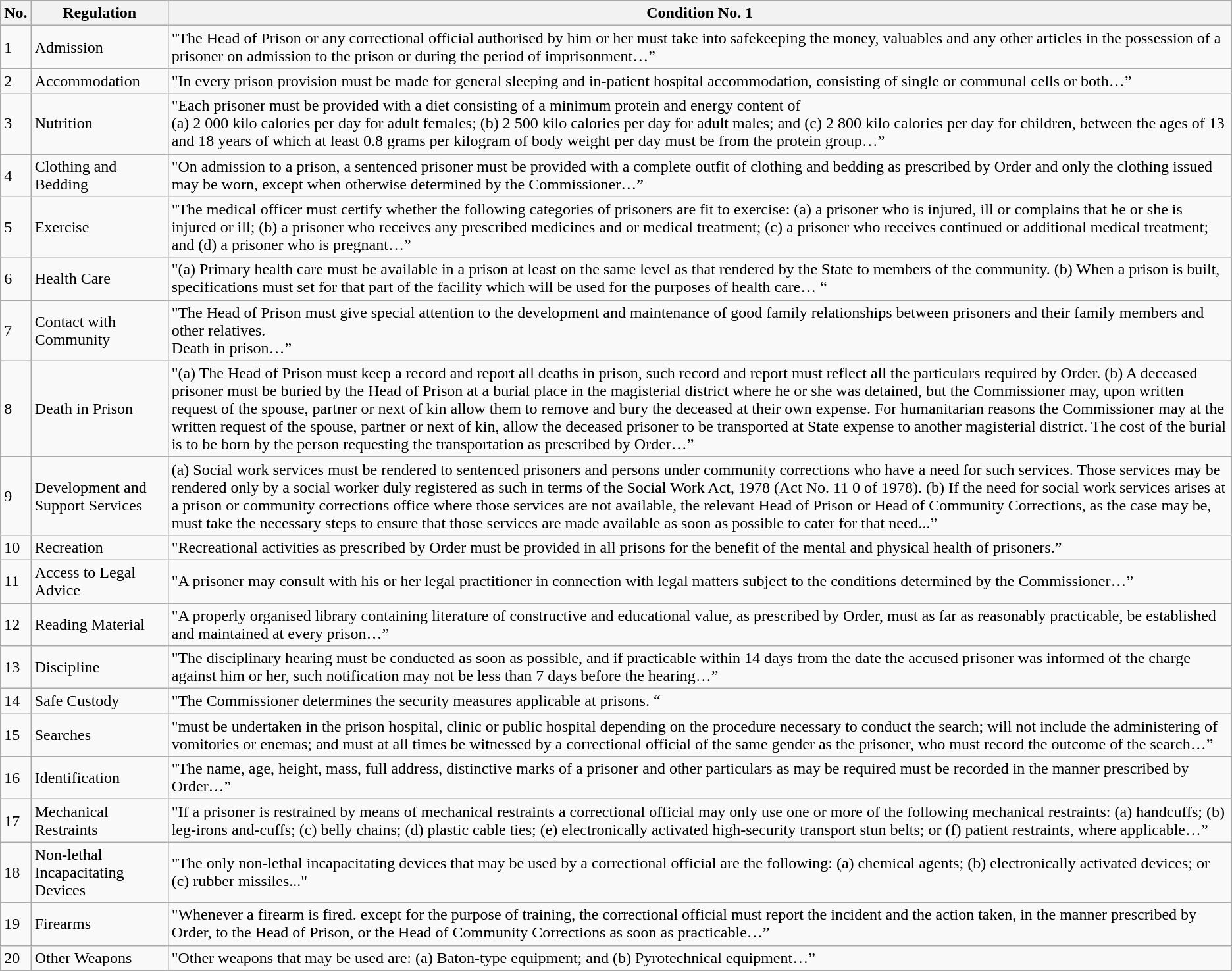<table class="wikitable">
<tr>
<th>No.</th>
<th>Regulation</th>
<th>Condition No. 1</th>
</tr>
<tr>
<td>1</td>
<td>Admission</td>
<td>"The Head of Prison or any correctional official authorised by him or her must take into safekeeping the money, valuables and any other articles in the possession of a prisoner on admission to the prison or during the period of imprisonment…”</td>
</tr>
<tr>
<td>2</td>
<td>Accommodation</td>
<td>"In every prison provision must be made for general sleeping and in-patient hospital accommodation, consisting of single or communal cells or both…”</td>
</tr>
<tr>
<td>3</td>
<td>Nutrition</td>
<td>"Each prisoner must be provided with a diet consisting of a minimum protein and energy content of<br>(a) 2 000 kilo calories per day for adult females; (b) 2 500 kilo calories per day for adult males; and (c) 2 800 kilo calories per day for children, between the ages of 13 and 18 years of which at least 0.8 grams per kilogram of body weight per day must be from the protein group…”</td>
</tr>
<tr>
<td>4</td>
<td>Clothing and Bedding</td>
<td>"On admission to a prison, a sentenced prisoner must be provided with a complete outfit of clothing and bedding as prescribed by Order and only the clothing issued may be worn, except when otherwise determined by the Commissioner…”</td>
</tr>
<tr>
<td>5</td>
<td>Exercise</td>
<td>"The medical officer must certify whether the following categories of prisoners are fit to exercise: (a) a prisoner who is injured, ill or complains that he or she is injured or ill; (b) a prisoner who receives any prescribed medicines and or medical treatment; (c) a prisoner who receives continued or additional medical treatment; and (d) a prisoner who is pregnant…”</td>
</tr>
<tr>
<td>6</td>
<td>Health Care</td>
<td>"(a) Primary health care must be available in a prison at least on the same level as that rendered by the State to members of the community. (b) When a prison is built, specifications must set for that part of the facility which will be used for the purposes of health care… “</td>
</tr>
<tr>
<td>7</td>
<td>Contact with Community</td>
<td>"The Head of Prison must give special attention to the development and maintenance of good family relationships between prisoners and their family members and other relatives.<br>Death in prison…”</td>
</tr>
<tr>
<td>8</td>
<td>Death in Prison</td>
<td>"(a) The Head of Prison must keep a record and report all deaths in prison, such record and report must reflect all the particulars required by Order. (b) A deceased prisoner must be buried by the Head of Prison at a burial place in the magisterial district where he or she was detained, but the Commissioner may, upon written request of the spouse, partner or next of kin allow them to remove and bury the deceased at their own expense. For humanitarian reasons the Commissioner may at the written request of the spouse, partner or next of kin, allow the deceased prisoner to be transported at State expense to another magisterial district. The cost of the burial is to be born by the person requesting the transportation as prescribed by Order…”</td>
</tr>
<tr>
<td>9</td>
<td>Development and Support Services</td>
<td>(a) Social work services must be rendered to sentenced prisoners and persons under community corrections who have a need for such services. Those services may be rendered only by a social worker duly registered as such in terms of the Social Work Act, 1978 (Act No. 11 0 of 1978). (b) If the need for social work services arises at a prison or community corrections office where those services are not available, the relevant Head of Prison or Head of Community Corrections, as the case may be, must take the necessary steps to ensure that those services are made available as soon as possible to cater for that need...”</td>
</tr>
<tr>
<td>10</td>
<td>Recreation</td>
<td>"Recreational activities as prescribed by Order must be provided in all prisons for the benefit of the mental and physical health of prisoners.”</td>
</tr>
<tr>
<td>11</td>
<td>Access to Legal Advice</td>
<td>"A prisoner may consult with his or her legal practitioner in connection with legal matters subject to the conditions determined by the Commissioner…”</td>
</tr>
<tr>
<td>12</td>
<td>Reading Material</td>
<td>"A properly organised library containing literature of constructive and educational value, as prescribed by Order, must as far as reasonably practicable, be established and maintained at every prison…”</td>
</tr>
<tr>
<td>13</td>
<td>Discipline</td>
<td>"The disciplinary hearing must be conducted as soon as possible, and if practicable within 14 days from the date the accused prisoner was informed of the charge against him or her, such notification may not be less than 7 days before the hearing…”</td>
</tr>
<tr>
<td>14</td>
<td>Safe Custody</td>
<td>"The Commissioner determines the security measures applicable at prisons. “</td>
</tr>
<tr>
<td>15</td>
<td>Searches</td>
<td>"must be undertaken in the prison hospital, clinic or public hospital depending on the procedure necessary to conduct the search; will not include the administering of vomitories or enemas; and must at all times be witnessed by a correctional official of the same gender as the prisoner, who must record the outcome of the search…”</td>
</tr>
<tr>
<td>16</td>
<td>Identification</td>
<td>"The name, age, height, mass, full address, distinctive marks of a prisoner and other particulars as may be required must be recorded in the manner prescribed by Order…”</td>
</tr>
<tr>
<td>17</td>
<td>Mechanical Restraints</td>
<td>"If a prisoner is restrained by means of mechanical restraints a correctional official may only use one or more of the following mechanical restraints: (a) handcuffs; (b) leg-irons and-cuffs; (c) belly chains; (d) plastic cable ties; (e) electronically activated high-security transport stun belts; or (f) patient restraints, where applicable…”</td>
</tr>
<tr>
<td>18</td>
<td>Non-lethal Incapacitating Devices</td>
<td>"The only non-lethal incapacitating devices that may be used by a correctional official are the following: (a) chemical agents; (b) electronically activated devices; or (c) rubber missiles..."</td>
</tr>
<tr>
<td>19</td>
<td>Firearms</td>
<td>"Whenever a firearm is fired. except for the purpose of training, the correctional official must report the incident and the action taken, in the manner prescribed by Order, to the Head of Prison, or the Head of Community Corrections as soon as practicable…”</td>
</tr>
<tr>
<td>20</td>
<td>Other Weapons</td>
<td>"Other weapons that may be used are: (a) Baton-type equipment; and (b) Pyrotechnical equipment…”</td>
</tr>
</table>
